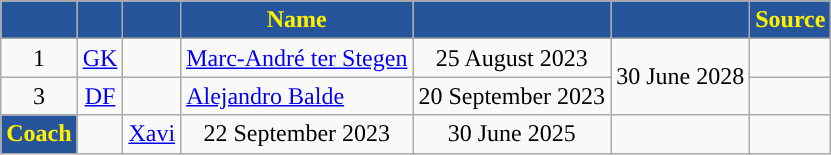<table class="wikitable">
<tr>
<th style="background:#26559B;color:#FFF000;"></th>
<th style="background:#26559B;color:#FFF000;"></th>
<th style="background:#26559B;color:#FFF000;"></th>
<th style="background:#26559B;color:#FFF000;">Name</th>
<th style="background:#26559B;color:#FFF000;"></th>
<th style="background:#26559B;color:#FFF000;"></th>
<th style="background:#26559B;color:#FFF000;">Source</th>
</tr>
<tr>
<td style="text-align:center">1</td>
<td style="text-align:center"><a href='#'>GK</a></td>
<td style="text-align:center"></td>
<td><a href='#'>Marc-André ter Stegen</a></td>
<td style="text-align:center">25 August 2023</td>
<td rowspan=2 style="text-align:center">30 June 2028</td>
<td style="text-align:center"></td>
</tr>
<tr>
<td style="text-align:center">3</td>
<td style="text-align:center"><a href='#'>DF</a></td>
<td style="text-align:center"></td>
<td><a href='#'>Alejandro Balde</a></td>
<td style="text-align:center">20 September 2023</td>
<td style="text-align:center"></td>
</tr>
<tr>
<th style="background:#26559B;color:#FFF000;">Coach</th>
<td style="text-align:center"></td>
<td><a href='#'>Xavi</a></td>
<td style="text-align:center">22 September 2023</td>
<td style="text-align:center">30 June 2025</td>
<td style="text-align:center"></td>
</tr>
</table>
